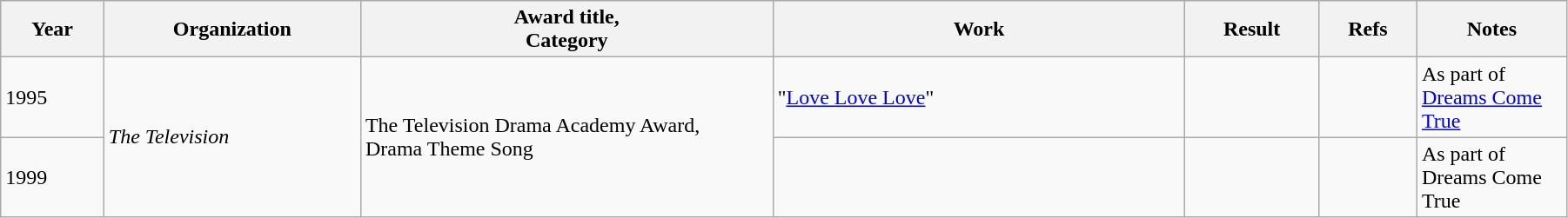<table class="wikitable" style="width:95%;" cellpadding="5">
<tr>
<th scope="col" style="width:30px;">Year</th>
<th scope="col" style="width:90px;">Organization</th>
<th scope="col" style="width:150px;">Award title,<br>Category</th>
<th scope="col" style="width:150px;">Work</th>
<th scope="col" style="width:10px;">Result</th>
<th scope="col" style="width:10px;">Refs</th>
<th scope="col" style="width:30px;">Notes<br></th>
</tr>
<tr>
<td>1995</td>
<td rowspan="2"><em>The Television</em></td>
<td rowspan="2">The Television Drama Academy Award,<br>Drama Theme Song</td>
<td>"<a href='#'>Love Love Love</a>"</td>
<td></td>
<td></td>
<td>As part of <a href='#'>Dreams Come True</a></td>
</tr>
<tr>
<td>1999</td>
<td></td>
<td></td>
<td></td>
<td>As part of Dreams Come True</td>
</tr>
</table>
